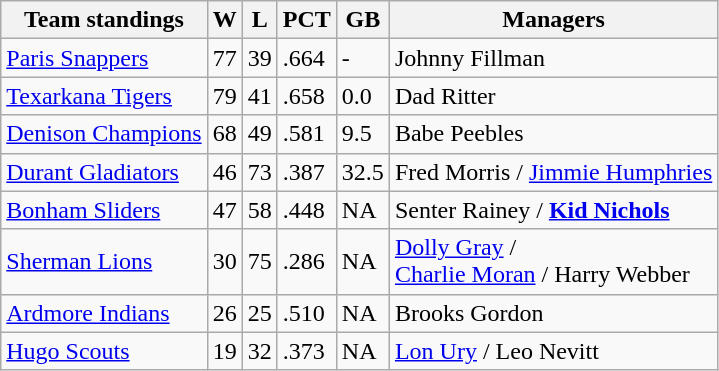<table class="wikitable">
<tr>
<th>Team standings</th>
<th>W</th>
<th>L</th>
<th>PCT</th>
<th>GB</th>
<th>Managers</th>
</tr>
<tr>
<td><a href='#'>Paris Snappers</a></td>
<td>77</td>
<td>39</td>
<td>.664</td>
<td>-</td>
<td>Johnny Fillman</td>
</tr>
<tr>
<td><a href='#'>Texarkana Tigers</a></td>
<td>79</td>
<td>41</td>
<td>.658</td>
<td>0.0</td>
<td>Dad Ritter</td>
</tr>
<tr>
<td><a href='#'>Denison Champions</a></td>
<td>68</td>
<td>49</td>
<td>.581</td>
<td>9.5</td>
<td>Babe Peebles</td>
</tr>
<tr>
<td><a href='#'>Durant Gladiators</a></td>
<td>46</td>
<td>73</td>
<td>.387</td>
<td>32.5</td>
<td>Fred Morris / <a href='#'>Jimmie Humphries</a></td>
</tr>
<tr>
<td><a href='#'>Bonham Sliders</a></td>
<td>47</td>
<td>58</td>
<td>.448</td>
<td>NA</td>
<td>Senter Rainey / <strong><a href='#'>Kid Nichols</a></strong></td>
</tr>
<tr>
<td><a href='#'>Sherman Lions</a></td>
<td>30</td>
<td>75</td>
<td>.286</td>
<td>NA</td>
<td><a href='#'>Dolly Gray</a> /<br> <a href='#'>Charlie Moran</a> / Harry Webber</td>
</tr>
<tr>
<td><a href='#'>Ardmore Indians</a></td>
<td>26</td>
<td>25</td>
<td>.510</td>
<td>NA</td>
<td>Brooks Gordon</td>
</tr>
<tr>
<td><a href='#'>Hugo Scouts</a></td>
<td>19</td>
<td>32</td>
<td>.373</td>
<td>NA</td>
<td><a href='#'>Lon Ury</a> / Leo Nevitt</td>
</tr>
</table>
